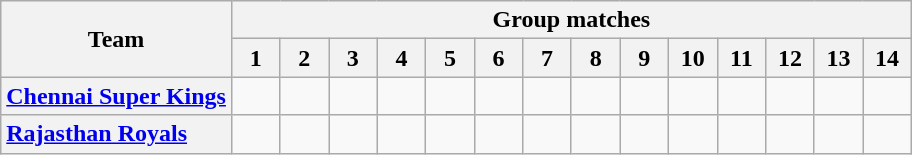<table class="wikitable">
<tr>
<th rowspan="2">Team</th>
<th colspan="14"><span>Group matches</span></th>
</tr>
<tr>
<th width=25>1</th>
<th width=25>2</th>
<th width=25>3</th>
<th width=25>4</th>
<th width=25>5</th>
<th width=25>6</th>
<th width=25>7</th>
<th width=25>8</th>
<th width=25>9</th>
<th width=25>10</th>
<th width=25>11</th>
<th width=25>12</th>
<th width=25>13</th>
<th width=25>14</th>
</tr>
<tr>
<th style="text-align:left"><a href='#'>Chennai Super Kings</a></th>
<td></td>
<td></td>
<td></td>
<td></td>
<td></td>
<td></td>
<td></td>
<td></td>
<td></td>
<td></td>
<td></td>
<td></td>
<td></td>
<td></td>
</tr>
<tr>
<th style="text-align:left"><a href='#'>Rajasthan Royals</a></th>
<td></td>
<td></td>
<td></td>
<td></td>
<td></td>
<td></td>
<td></td>
<td></td>
<td></td>
<td></td>
<td></td>
<td></td>
<td></td>
<td></td>
</tr>
</table>
